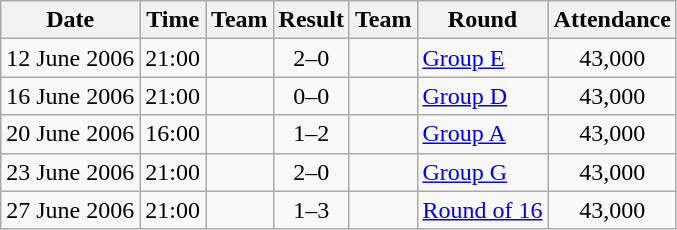<table class="wikitable">
<tr>
<th>Date</th>
<th>Time</th>
<th>Team</th>
<th>Result</th>
<th>Team</th>
<th>Round</th>
<th>Attendance</th>
</tr>
<tr>
<td>12 June 2006</td>
<td>21:00</td>
<td></td>
<td style="text-align:center;">2–0</td>
<td></td>
<td><a href='#'>Group E</a></td>
<td style="text-align:center;">43,000</td>
</tr>
<tr>
<td>16 June 2006</td>
<td>21:00</td>
<td></td>
<td style="text-align:center;">0–0</td>
<td></td>
<td><a href='#'>Group D</a></td>
<td style="text-align:center;">43,000</td>
</tr>
<tr>
<td>20 June 2006</td>
<td>16:00</td>
<td></td>
<td style="text-align:center;">1–2</td>
<td></td>
<td><a href='#'>Group A</a></td>
<td style="text-align:center;">43,000</td>
</tr>
<tr>
<td>23 June 2006</td>
<td>21:00</td>
<td></td>
<td style="text-align:center;">2–0</td>
<td></td>
<td><a href='#'>Group G</a></td>
<td style="text-align:center;">43,000</td>
</tr>
<tr>
<td>27 June 2006</td>
<td>21:00</td>
<td></td>
<td style="text-align:center;">1–3</td>
<td></td>
<td><a href='#'>Round of 16</a></td>
<td style="text-align:center;">43,000</td>
</tr>
</table>
